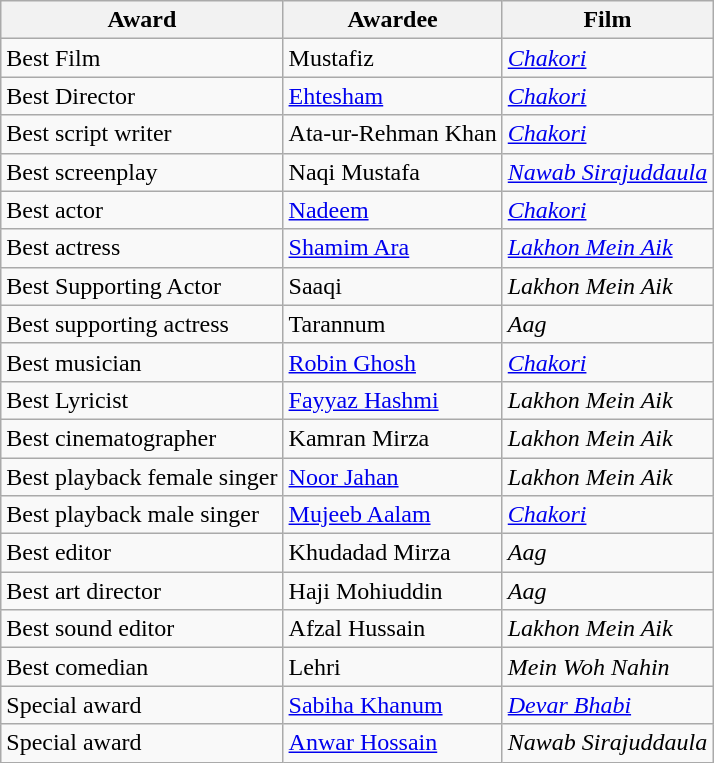<table class="wikitable">
<tr>
<th>Award</th>
<th>Awardee</th>
<th>Film</th>
</tr>
<tr>
<td>Best Film</td>
<td>Mustafiz</td>
<td><a href='#'><em>Chakori</em></a></td>
</tr>
<tr>
<td>Best Director</td>
<td><a href='#'>Ehtesham</a></td>
<td><a href='#'><em>Chakori</em></a></td>
</tr>
<tr>
<td>Best script writer</td>
<td>Ata-ur-Rehman Khan</td>
<td><a href='#'><em>Chakori</em></a></td>
</tr>
<tr>
<td>Best screenplay</td>
<td>Naqi Mustafa</td>
<td><em><a href='#'>Nawab Sirajuddaula</a></em></td>
</tr>
<tr>
<td>Best actor</td>
<td><a href='#'>Nadeem</a></td>
<td><a href='#'><em>Chakori</em></a></td>
</tr>
<tr>
<td>Best actress</td>
<td><a href='#'>Shamim Ara</a></td>
<td><em><a href='#'>Lakhon Mein Aik</a></em></td>
</tr>
<tr>
<td>Best Supporting Actor</td>
<td>Saaqi</td>
<td><em>Lakhon Mein Aik</em></td>
</tr>
<tr>
<td>Best supporting actress</td>
<td>Tarannum</td>
<td><em>Aag</em></td>
</tr>
<tr>
<td>Best musician</td>
<td><a href='#'>Robin Ghosh</a></td>
<td><a href='#'><em>Chakori</em></a></td>
</tr>
<tr>
<td>Best Lyricist</td>
<td><a href='#'>Fayyaz Hashmi</a></td>
<td><em>Lakhon Mein Aik</em></td>
</tr>
<tr>
<td>Best cinematographer</td>
<td>Kamran Mirza</td>
<td><em>Lakhon Mein Aik</em></td>
</tr>
<tr>
<td>Best playback female singer</td>
<td><a href='#'>Noor Jahan</a></td>
<td><em>Lakhon Mein Aik</em></td>
</tr>
<tr>
<td>Best playback male singer</td>
<td><a href='#'>Mujeeb Aalam</a></td>
<td><a href='#'><em>Chakori</em></a></td>
</tr>
<tr>
<td>Best editor</td>
<td>Khudadad Mirza</td>
<td><em>Aag</em></td>
</tr>
<tr>
<td>Best art director</td>
<td>Haji Mohiuddin</td>
<td><em>Aag</em></td>
</tr>
<tr>
<td>Best sound editor</td>
<td>Afzal Hussain</td>
<td><em>Lakhon Mein Aik</em></td>
</tr>
<tr>
<td>Best comedian</td>
<td>Lehri</td>
<td><em>Mein Woh Nahin</em></td>
</tr>
<tr>
<td>Special award</td>
<td><a href='#'>Sabiha Khanum</a></td>
<td><em><a href='#'>Devar Bhabi</a></em></td>
</tr>
<tr>
<td>Special award</td>
<td><a href='#'>Anwar Hossain</a></td>
<td><em>Nawab Sirajuddaula</em></td>
</tr>
</table>
